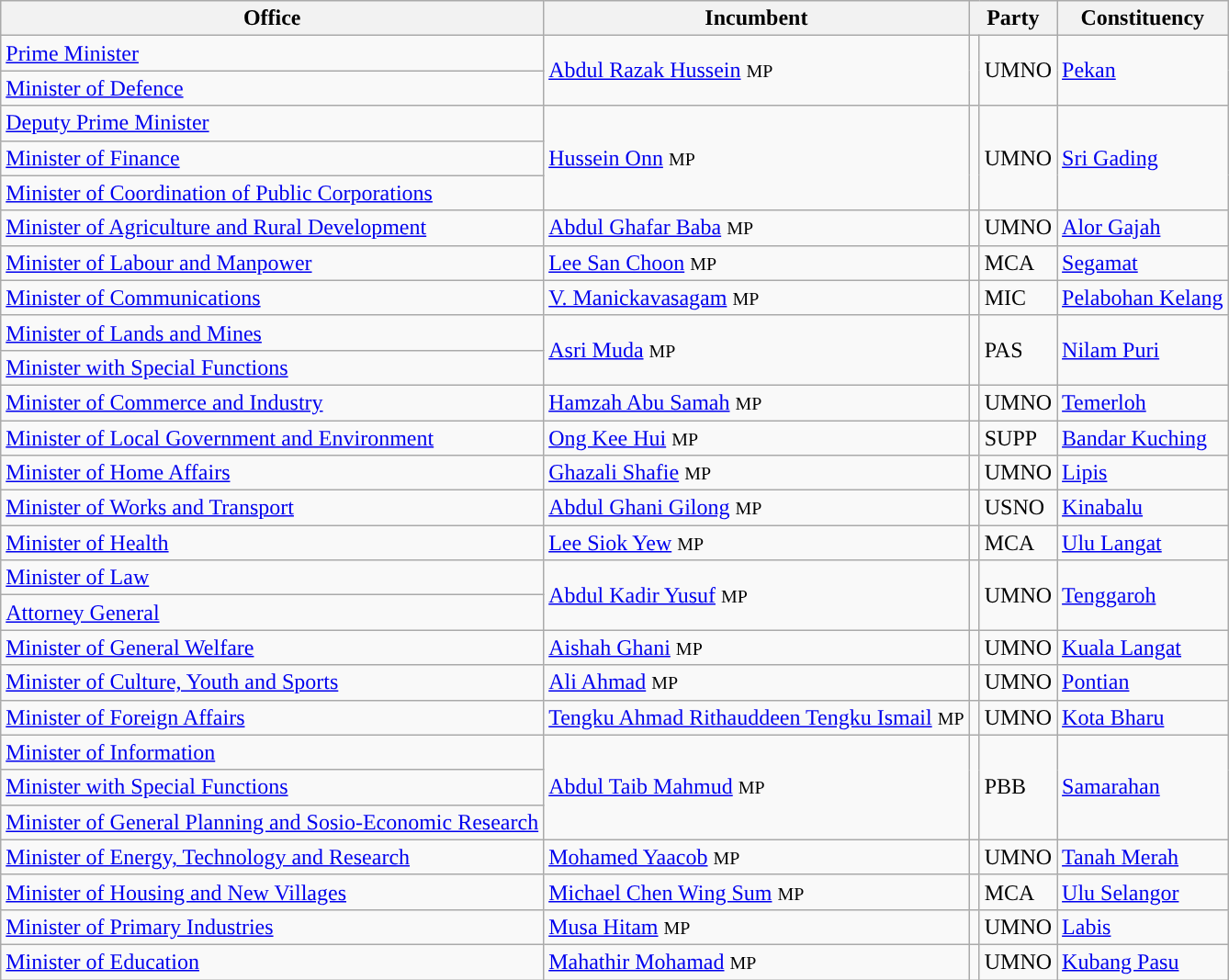<table class="sortable wikitable">
<tr>
<th>Office</th>
<th>Incumbent</th>
<th colspan=2>Party</th>
<th>Constituency</th>
</tr>
<tr>
<td><a href='#'>Prime Minister</a></td>
<td rowspan=2><a href='#'>Abdul Razak Hussein</a> <small>MP</small></td>
<td rowspan=2></td>
<td rowspan=2>UMNO</td>
<td rowspan=2><a href='#'>Pekan</a></td>
</tr>
<tr>
<td><a href='#'>Minister of Defence</a></td>
</tr>
<tr>
<td><a href='#'>Deputy Prime Minister</a></td>
<td rowspan=3><a href='#'>Hussein Onn</a> <small>MP</small></td>
<td rowspan=3></td>
<td rowspan=3>UMNO</td>
<td rowspan=3><a href='#'>Sri Gading</a></td>
</tr>
<tr>
<td><a href='#'>Minister of Finance</a></td>
</tr>
<tr>
<td><a href='#'>Minister of Coordination of Public Corporations</a></td>
</tr>
<tr>
<td><a href='#'>Minister of Agriculture and Rural Development</a></td>
<td><a href='#'>Abdul Ghafar Baba</a> <small>MP</small></td>
<td rowspan=1></td>
<td>UMNO</td>
<td><a href='#'>Alor Gajah</a></td>
</tr>
<tr>
<td><a href='#'>Minister of Labour and Manpower</a></td>
<td><a href='#'>Lee San Choon</a> <small>MP</small></td>
<td rowspan=1></td>
<td>MCA</td>
<td><a href='#'>Segamat</a></td>
</tr>
<tr>
<td><a href='#'>Minister of Communications</a></td>
<td><a href='#'>V. Manickavasagam</a> <small>MP</small></td>
<td rowspan=1></td>
<td>MIC</td>
<td><a href='#'>Pelabohan Kelang</a></td>
</tr>
<tr>
<td><a href='#'>Minister of Lands and Mines</a></td>
<td rowspan=2><a href='#'>Asri Muda</a> <small>MP</small></td>
<td rowspan=2></td>
<td rowspan=2>PAS</td>
<td rowspan=2><a href='#'>Nilam Puri</a></td>
</tr>
<tr>
<td><a href='#'>Minister with Special Functions</a></td>
</tr>
<tr>
<td><a href='#'>Minister of Commerce and Industry</a></td>
<td><a href='#'>Hamzah Abu Samah</a> <small>MP</small></td>
<td rowspan=1></td>
<td>UMNO</td>
<td><a href='#'>Temerloh</a></td>
</tr>
<tr>
<td><a href='#'>Minister of Local Government and Environment</a></td>
<td><a href='#'>Ong Kee Hui</a> <small>MP</small></td>
<td rowspan=1></td>
<td>SUPP</td>
<td><a href='#'>Bandar Kuching</a></td>
</tr>
<tr>
<td><a href='#'>Minister of Home Affairs</a></td>
<td><a href='#'>Ghazali Shafie</a> <small>MP</small></td>
<td rowspan=1></td>
<td>UMNO</td>
<td><a href='#'>Lipis</a></td>
</tr>
<tr>
<td><a href='#'>Minister of Works and Transport</a></td>
<td><a href='#'>Abdul Ghani Gilong</a> <small>MP</small></td>
<td rowspan=1></td>
<td>USNO</td>
<td><a href='#'>Kinabalu</a></td>
</tr>
<tr>
<td><a href='#'>Minister of Health</a></td>
<td><a href='#'>Lee Siok Yew</a> <small>MP</small></td>
<td rowspan=1></td>
<td>MCA</td>
<td><a href='#'>Ulu Langat</a></td>
</tr>
<tr>
<td><a href='#'>Minister of Law</a></td>
<td rowspan=2><a href='#'>Abdul Kadir Yusuf</a> <small>MP</small></td>
<td rowspan=2></td>
<td rowspan=2>UMNO</td>
<td rowspan=2><a href='#'>Tenggaroh</a></td>
</tr>
<tr>
<td><a href='#'>Attorney General</a></td>
</tr>
<tr>
<td><a href='#'>Minister of General Welfare</a></td>
<td><a href='#'>Aishah Ghani</a> <small>MP</small></td>
<td rowspan=1></td>
<td>UMNO</td>
<td><a href='#'>Kuala Langat</a></td>
</tr>
<tr>
<td><a href='#'>Minister of Culture, Youth and Sports</a></td>
<td><a href='#'>Ali Ahmad</a> <small>MP</small></td>
<td rowspan=1></td>
<td>UMNO</td>
<td><a href='#'>Pontian</a></td>
</tr>
<tr>
<td><a href='#'>Minister of Foreign Affairs</a></td>
<td><a href='#'>Tengku Ahmad Rithauddeen Tengku Ismail</a> <small>MP</small></td>
<td rowspan=1></td>
<td>UMNO</td>
<td><a href='#'>Kota Bharu</a></td>
</tr>
<tr>
<td><a href='#'>Minister of Information</a></td>
<td rowspan=3><a href='#'>Abdul Taib Mahmud</a> <small>MP</small></td>
<td rowspan=3></td>
<td rowspan=3>PBB</td>
<td rowspan=3><a href='#'>Samarahan</a></td>
</tr>
<tr>
<td><a href='#'>Minister with Special Functions</a></td>
</tr>
<tr>
<td><a href='#'>Minister of General Planning and Sosio-Economic Research</a></td>
</tr>
<tr>
<td><a href='#'>Minister of Energy, Technology and Research</a></td>
<td><a href='#'>Mohamed Yaacob</a> <small>MP</small></td>
<td rowspan=1></td>
<td>UMNO</td>
<td><a href='#'>Tanah Merah</a></td>
</tr>
<tr>
<td><a href='#'>Minister of Housing and New Villages</a></td>
<td><a href='#'>Michael Chen Wing Sum</a> <small>MP</small></td>
<td rowspan=1></td>
<td>MCA</td>
<td><a href='#'>Ulu Selangor</a></td>
</tr>
<tr>
<td><a href='#'>Minister of Primary Industries</a></td>
<td><a href='#'>Musa Hitam</a> <small>MP</small></td>
<td rowspan=1></td>
<td>UMNO</td>
<td><a href='#'>Labis</a></td>
</tr>
<tr>
<td><a href='#'>Minister of Education</a></td>
<td><a href='#'>Mahathir Mohamad</a> <small>MP</small></td>
<td rowspan=1></td>
<td>UMNO</td>
<td><a href='#'>Kubang Pasu</a></td>
</tr>
</table>
